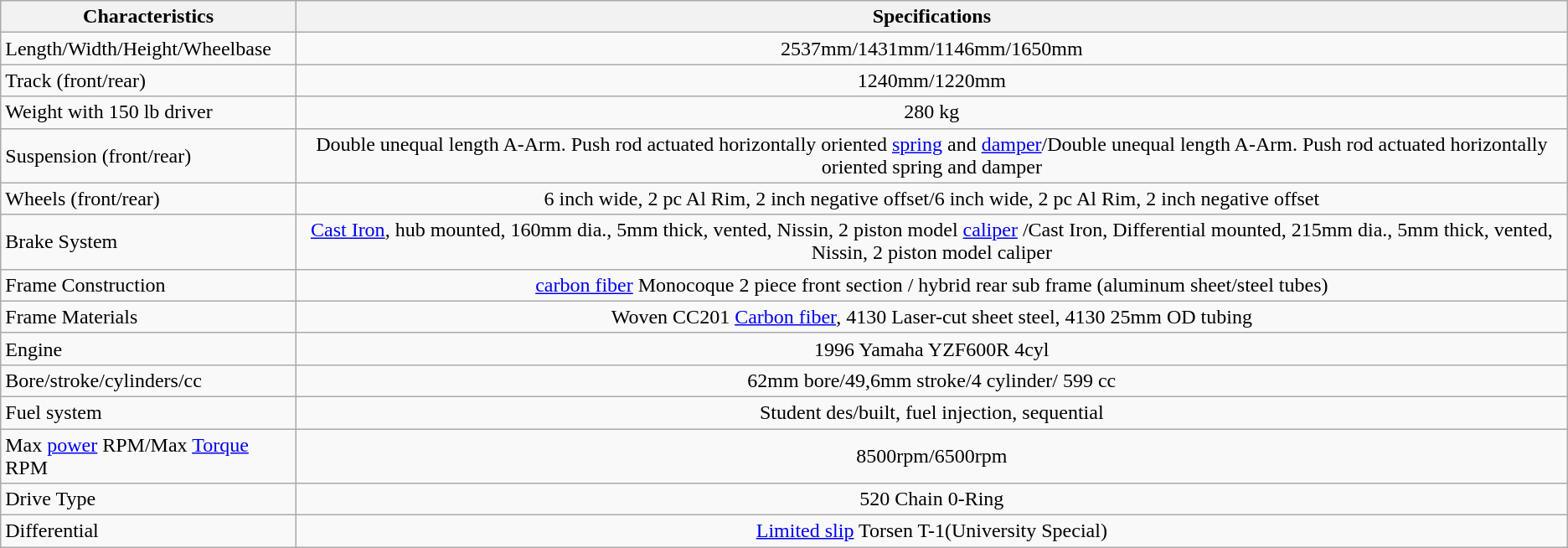<table class="wikitable">
<tr>
<th>Characteristics</th>
<th>Specifications</th>
</tr>
<tr>
<td>Length/Width/Height/Wheelbase</td>
<td style="text-align:center;">2537mm/1431mm/1146mm/1650mm</td>
</tr>
<tr>
<td>Track (front/rear)</td>
<td style="text-align:center;">1240mm/1220mm</td>
</tr>
<tr>
<td>Weight with 150 lb driver</td>
<td style="text-align:center;">280 kg</td>
</tr>
<tr>
<td>Suspension (front/rear)</td>
<td style="text-align:center;">Double unequal length A-Arm.  Push rod actuated horizontally oriented <a href='#'>spring</a> and <a href='#'>damper</a>/Double unequal length A-Arm.  Push rod actuated horizontally oriented spring and damper</td>
</tr>
<tr>
<td>Wheels (front/rear)</td>
<td style="text-align:center;">6 inch wide, 2 pc Al Rim, 2 inch negative offset/6 inch wide, 2 pc Al Rim, 2 inch negative offset</td>
</tr>
<tr>
<td>Brake System</td>
<td style="text-align:center;"><a href='#'>Cast Iron</a>, hub mounted, 160mm dia., 5mm thick, vented, Nissin, 2 piston model <a href='#'>caliper</a> /Cast Iron, Differential mounted, 215mm dia., 5mm thick, vented, Nissin, 2 piston model caliper</td>
</tr>
<tr>
<td>Frame Construction</td>
<td style="text-align:center;"><a href='#'>carbon fiber</a> Monocoque 2 piece front section / hybrid rear sub frame (aluminum sheet/steel tubes)</td>
</tr>
<tr>
<td>Frame Materials</td>
<td style="text-align:center;">Woven CC201 <a href='#'>Carbon fiber</a>, 4130 Laser-cut sheet steel, 4130 25mm OD tubing</td>
</tr>
<tr>
<td>Engine</td>
<td style="text-align:center;">1996 Yamaha YZF600R 4cyl</td>
</tr>
<tr>
<td>Bore/stroke/cylinders/cc</td>
<td style="text-align:center;">62mm bore/49,6mm stroke/4 cylinder/ 599 cc</td>
</tr>
<tr>
<td>Fuel system</td>
<td style="text-align:center;">Student des/built, fuel injection, sequential</td>
</tr>
<tr>
<td>Max <a href='#'>power</a> RPM/Max <a href='#'>Torque</a> RPM</td>
<td style="text-align:center;">8500rpm/6500rpm</td>
</tr>
<tr>
<td>Drive Type</td>
<td style="text-align:center;">520 Chain 0-Ring</td>
</tr>
<tr>
<td>Differential</td>
<td style="text-align:center;"><a href='#'>Limited slip</a>  Torsen T-1(University Special)</td>
</tr>
</table>
